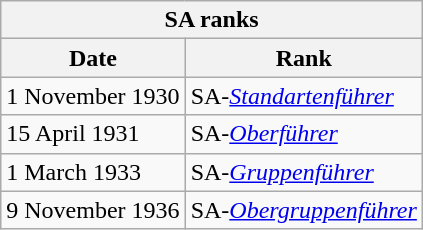<table class="wikitable float-right">
<tr>
<th colspan="2">SA ranks</th>
</tr>
<tr>
<th>Date</th>
<th>Rank</th>
</tr>
<tr>
<td>1 November 1930</td>
<td>SA-<em><a href='#'>Standartenführer</a></em></td>
</tr>
<tr>
<td>15 April 1931</td>
<td>SA-<em><a href='#'>Oberführer</a></em></td>
</tr>
<tr>
<td>1 March 1933</td>
<td>SA-<em><a href='#'>Gruppenführer</a></em></td>
</tr>
<tr>
<td>9 November 1936</td>
<td>SA-<em><a href='#'>Obergruppenführer</a></em></td>
</tr>
</table>
